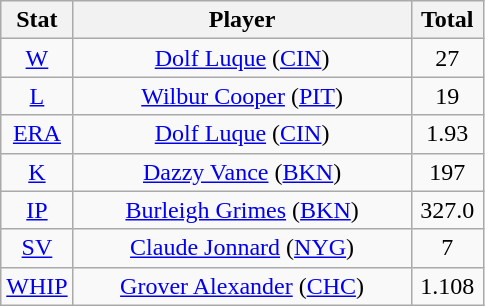<table class="wikitable" style="text-align:center;">
<tr>
<th style="width:15%;">Stat</th>
<th>Player</th>
<th style="width:15%;">Total</th>
</tr>
<tr>
<td><a href='#'>W</a></td>
<td><a href='#'>Dolf Luque</a> (<a href='#'>CIN</a>)</td>
<td>27</td>
</tr>
<tr>
<td><a href='#'>L</a></td>
<td><a href='#'>Wilbur Cooper</a> (<a href='#'>PIT</a>)</td>
<td>19</td>
</tr>
<tr>
<td><a href='#'>ERA</a></td>
<td><a href='#'>Dolf Luque</a> (<a href='#'>CIN</a>)</td>
<td>1.93</td>
</tr>
<tr>
<td><a href='#'>K</a></td>
<td><a href='#'>Dazzy Vance</a> (<a href='#'>BKN</a>)</td>
<td>197</td>
</tr>
<tr>
<td><a href='#'>IP</a></td>
<td><a href='#'>Burleigh Grimes</a> (<a href='#'>BKN</a>)</td>
<td>327.0</td>
</tr>
<tr>
<td><a href='#'>SV</a></td>
<td><a href='#'>Claude Jonnard</a> (<a href='#'>NYG</a>)</td>
<td>7</td>
</tr>
<tr>
<td><a href='#'>WHIP</a></td>
<td><a href='#'>Grover Alexander</a> (<a href='#'>CHC</a>)</td>
<td>1.108</td>
</tr>
</table>
